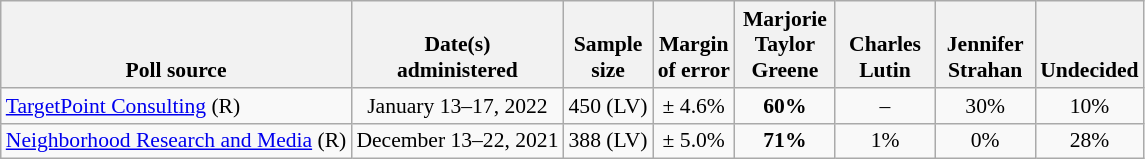<table class="wikitable" style="font-size:90%;text-align:center;">
<tr valign=bottom>
<th>Poll source</th>
<th>Date(s)<br>administered</th>
<th>Sample<br>size</th>
<th>Margin<br>of error</th>
<th style="width:60px;">Marjorie<br>Taylor Greene</th>
<th style="width:60px;">Charles<br>Lutin</th>
<th style="width:60px;">Jennifer<br>Strahan</th>
<th>Undecided</th>
</tr>
<tr>
<td style="text-align:left;"><a href='#'>TargetPoint Consulting</a> (R)</td>
<td>January 13–17, 2022</td>
<td>450 (LV)</td>
<td>± 4.6%</td>
<td><strong>60%</strong></td>
<td>–</td>
<td>30%</td>
<td>10%</td>
</tr>
<tr>
<td style="text-align:left;"><a href='#'>Neighborhood Research and Media</a> (R)</td>
<td>December 13–22, 2021</td>
<td>388 (LV)</td>
<td>± 5.0%</td>
<td><strong>71%</strong></td>
<td>1%</td>
<td>0%</td>
<td>28%</td>
</tr>
</table>
